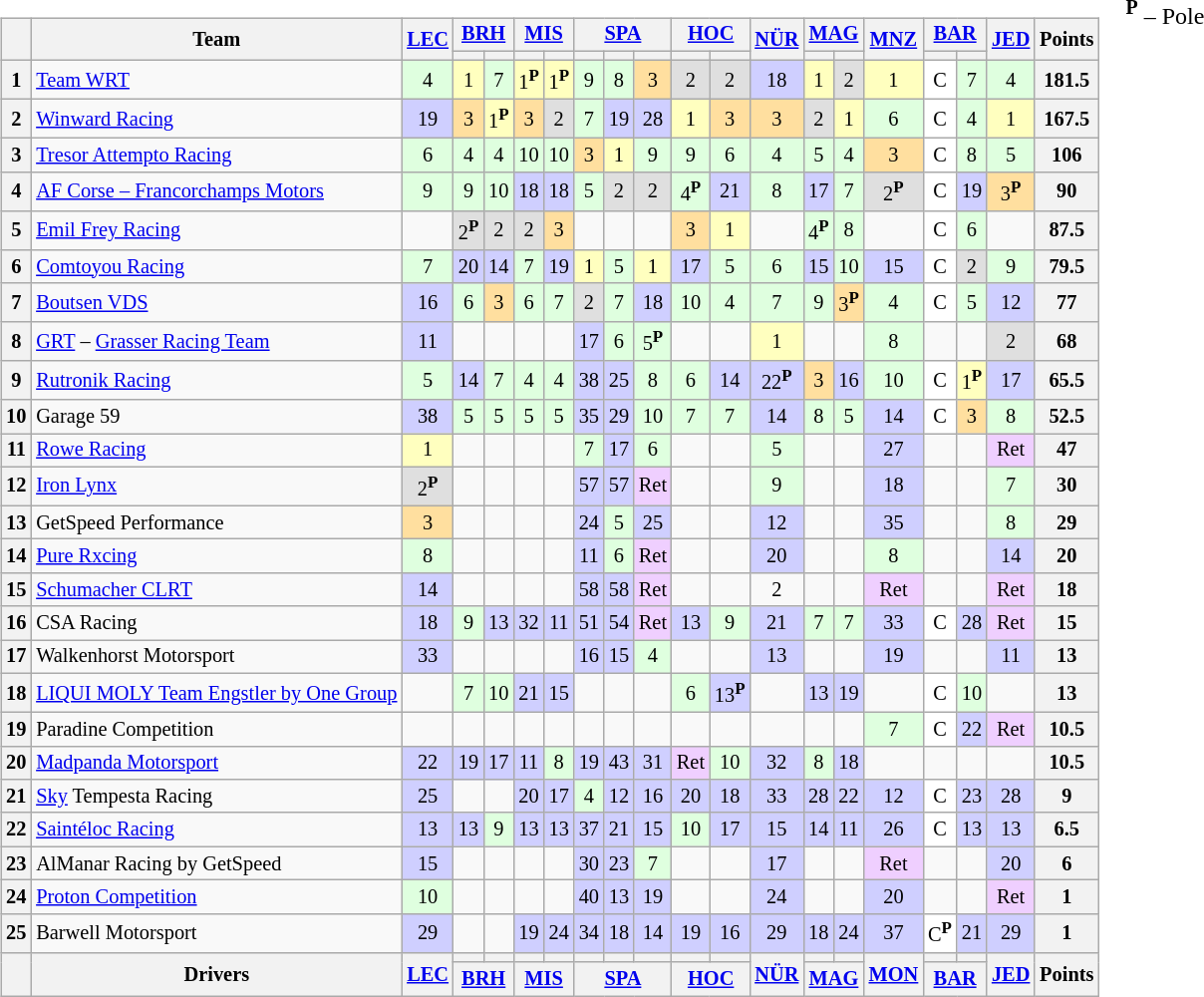<table>
<tr>
<td><br><table class="wikitable mw-collapsible" style="font-size:85%; text-align:center;">
<tr>
<th rowspan="2"></th>
<th rowspan="2">Team</th>
<th rowspan="2"><a href='#'>LEC</a><br></th>
<th colspan="2"><a href='#'>BRH</a><br></th>
<th colspan="2"><a href='#'>MIS</a><br></th>
<th colspan="3"><a href='#'>SPA</a><br></th>
<th colspan="2"><a href='#'>HOC</a><br></th>
<th rowspan="2"><a href='#'>NÜR</a><br></th>
<th colspan="2"><a href='#'>MAG</a><br></th>
<th rowspan="2"><a href='#'>MNZ</a><br></th>
<th colspan="2"><a href='#'>BAR</a><br></th>
<th rowspan="2"><a href='#'>JED</a><br></th>
<th rowspan="2">Points</th>
</tr>
<tr>
<th></th>
<th></th>
<th></th>
<th></th>
<th></th>
<th></th>
<th></th>
<th></th>
<th></th>
<th></th>
<th></th>
<th></th>
<th></th>
</tr>
<tr>
<th>1</th>
<td align="left"> <a href='#'>Team WRT</a></td>
<td style="background:#DFFFDF;">4</td>
<td style="background:#FFFFBF;">1</td>
<td style="background:#DFFFDF;">7</td>
<td style="background:#FFFFBF;">1<sup><strong>P</strong></sup></td>
<td style="background:#FFFFBF;">1<sup><strong>P</strong></sup></td>
<td style="background:#DFFFDF;">9</td>
<td style="background:#DFFFDF;">8</td>
<td style="background:#FFDF9F;">3</td>
<td style="background:#DFDFDF;">2</td>
<td style="background:#DFDFDF;">2</td>
<td style="background:#CFCFFF;">18</td>
<td style="background:#FFFFBF;">1</td>
<td style="background:#DFDFDF;">2</td>
<td style="background:#FFFFBF;">1</td>
<td style="background:#FFFFFF;">C</td>
<td style="background:#DFFFDF;">7</td>
<td style="background:#DFFFDF;">4</td>
<th>181.5</th>
</tr>
<tr>
<th>2</th>
<td align="left"> <a href='#'>Winward Racing</a></td>
<td style="background:#CFCFFF;">19</td>
<td style="background:#FFDF9F;">3</td>
<td style="background:#FFFFBF;">1<sup><strong>P</strong></sup></td>
<td style="background:#FFDF9F;">3</td>
<td style="background:#DFDFDF;">2</td>
<td style="background:#DFFFDF;">7</td>
<td style="background:#CFCFFF;">19</td>
<td style="background:#CFCFFF;">28</td>
<td style="background:#FFFFBF;">1</td>
<td style="background:#FFDF9F;">3</td>
<td style="background:#FFDF9F;">3</td>
<td style="background:#DFDFDF;">2</td>
<td style="background:#FFFFBF;">1</td>
<td style="background:#DFFFDF;">6</td>
<td style="background:#FFFFFF;">C</td>
<td style="background:#DFFFDF;">4</td>
<td style="background:#FFFFBF;">1</td>
<th>167.5</th>
</tr>
<tr>
<th>3</th>
<td align="left"> <a href='#'>Tresor Attempto Racing</a></td>
<td style="background:#DFFFDF;">6</td>
<td style="background:#DFFFDF;">4</td>
<td style="background:#DFFFDF;">4</td>
<td style="background:#DFFFDF;">10</td>
<td style="background:#DFFFDF;">10</td>
<td style="background:#FFDF9F;">3</td>
<td style="background:#FFFFBF;">1</td>
<td style="background:#DFFFDF;">9</td>
<td style="background:#DFFFDF;">9</td>
<td style="background:#DFFFDF;">6</td>
<td style="background:#DFFFDF;">4</td>
<td style="background:#DFFFDF;">5</td>
<td style="background:#DFFFDF;">4</td>
<td style="background:#FFDF9F;">3</td>
<td style="background:#FFFFFF;">C</td>
<td style="background:#DFFFDF;">8</td>
<td style="background:#DFFFDF;">5</td>
<th>106</th>
</tr>
<tr>
<th>4</th>
<td align="left"> <a href='#'>AF Corse  – Francorchamps Motors</a></td>
<td style="background:#DFFFDF;">9</td>
<td style="background:#DFFFDF;">9</td>
<td style="background:#DFFFDF;">10</td>
<td style="background:#CFCFFF;">18</td>
<td style="background:#CFCFFF;">18</td>
<td style="background:#DFFFDF;">5</td>
<td style="background:#DFDFDF;">2</td>
<td style="background:#DFDFDF;">2</td>
<td style="background:#DFFFDF;">4<sup><strong>P</strong></sup></td>
<td style="background:#CFCFFF;">21</td>
<td style="background:#DFFFDF;">8</td>
<td style="background:#CFCFFF;">17</td>
<td style="background:#DFFFDF;">7</td>
<td style="background:#DFDFDF;">2<sup><strong>P</strong></sup></td>
<td style="background:#FFFFFF;">C</td>
<td style="background:#CFCFFF;">19</td>
<td style="background:#FFDF9F;">3<sup><strong>P</strong></sup></td>
<th>90</th>
</tr>
<tr>
<th>5</th>
<td align="left"> <a href='#'>Emil Frey Racing</a></td>
<td></td>
<td style="background:#DFDFDF;">2<sup><strong>P</strong></sup></td>
<td style="background:#DFDFDF;">2</td>
<td style="background:#DFDFDF;">2</td>
<td style="background:#FFDF9F;">3</td>
<td></td>
<td></td>
<td></td>
<td style="background:#FFDF9F;">3</td>
<td style="background:#FFFFBF;">1</td>
<td></td>
<td style="background:#DFFFDF;">4<sup><strong>P</strong></sup></td>
<td style="background:#DFFFDF;">8</td>
<td></td>
<td style="background:#FFFFFF;">C</td>
<td style="background:#DFFFDF;">6</td>
<td></td>
<th>87.5</th>
</tr>
<tr>
<th>6</th>
<td align="left"> <a href='#'>Comtoyou Racing</a></td>
<td style="background:#DFFFDF;">7</td>
<td style="background:#CFCFFF;">20</td>
<td style="background:#CFCFFF;">14</td>
<td style="background:#DFFFDF;">7</td>
<td style="background:#CFCFFF;">19</td>
<td style="background:#FFFFBF;">1</td>
<td style="background:#DFFFDF;">5</td>
<td style="background:#FFFFBF;">1</td>
<td style="background:#CFCFFF;">17</td>
<td style="background:#DFFFDF;">5</td>
<td style="background:#DFFFDF;">6</td>
<td style="background:#CFCFFF;">15</td>
<td style="background:#DFFFDF;">10</td>
<td style="background:#CFCFFF;">15</td>
<td style="background:#FFFFFF;">C</td>
<td style="background:#DFDFDF;">2</td>
<td style="background:#DFFFDF;">9</td>
<th>79.5</th>
</tr>
<tr>
<th>7</th>
<td align="left"> <a href='#'>Boutsen VDS</a></td>
<td style="background:#CFCFFF;">16</td>
<td style="background:#DFFFDF;">6</td>
<td style="background:#FFDF9F;">3</td>
<td style="background:#DFFFDF;">6</td>
<td style="background:#DFFFDF;">7</td>
<td style="background:#DFDFDF;">2</td>
<td style="background:#DFFFDF;">7</td>
<td style="background:#CFCFFF;">18</td>
<td style="background:#DFFFDF;">10</td>
<td style="background:#DFFFDF;">4</td>
<td style="background:#DFFFDF;">7</td>
<td style="background:#DFFFDF;">9</td>
<td style="background:#FFDF9F;">3<sup><strong>P</strong></sup></td>
<td style="background:#DFFFDF;">4</td>
<td style="background:#FFFFFF;">C</td>
<td style="background:#DFFFDF;">5</td>
<td style="background:#CFCFFF;">12</td>
<th>77</th>
</tr>
<tr>
<th>8</th>
<td align="left"> <a href='#'>GRT</a> – <a href='#'>Grasser Racing Team</a></td>
<td style="background:#CFCFFF;">11</td>
<td></td>
<td></td>
<td></td>
<td></td>
<td style="background:#CFCFFF;">17</td>
<td style="background:#DFFFDF;">6</td>
<td style="background:#DFFFDF;">5<sup><strong>P</strong></sup></td>
<td></td>
<td></td>
<td style="background:#FFFFBF;">1</td>
<td></td>
<td></td>
<td style="background:#DFFFDF;">8</td>
<td></td>
<td></td>
<td style="background:#DFDFDF;">2</td>
<th>68</th>
</tr>
<tr>
<th>9</th>
<td align="left"> <a href='#'>Rutronik Racing</a></td>
<td style="background:#DFFFDF;">5</td>
<td style="background:#CFCFFF;">14</td>
<td style="background:#DFFFDF;">7</td>
<td style="background:#DFFFDF;">4</td>
<td style="background:#DFFFDF;">4</td>
<td style="background:#CFCFFF;">38</td>
<td style="background:#CFCFFF;">25</td>
<td style="background:#DFFFDF;">8</td>
<td style="background:#DFFFDF;">6</td>
<td style="background:#CFCFFF;">14</td>
<td style="background:#CFCFFF;">22<sup><strong>P</strong></sup></td>
<td style="background:#FFDF9F;">3</td>
<td style="background:#CFCFFF;">16</td>
<td style="background:#DFFFDF;">10</td>
<td style="background:#FFFFFF;">C</td>
<td style="background:#FFFFBF;">1<sup><strong>P</strong></sup></td>
<td style="background:#CFCFFF;">17</td>
<th>65.5</th>
</tr>
<tr>
<th>10</th>
<td align="left"> Garage 59</td>
<td style="background:#CFCFFF;">38</td>
<td style="background:#DFFFDF;">5</td>
<td style="background:#DFFFDF;">5</td>
<td style="background:#DFFFDF;">5</td>
<td style="background:#DFFFDF;">5</td>
<td style="background:#CFCFFF;">35</td>
<td style="background:#CFCFFF;">29</td>
<td style="background:#DFFFDF;">10</td>
<td style="background:#DFFFDF;">7</td>
<td style="background:#DFFFDF;">7</td>
<td style="background:#CFCFFF;">14</td>
<td style="background:#DFFFDF;">8</td>
<td style="background:#DFFFDF;">5</td>
<td style="background:#CFCFFF;">14</td>
<td style="background:#FFFFFF;">C</td>
<td style="background:#FFDF9F;">3</td>
<td style="background:#DFFFDF;">8</td>
<th>52.5</th>
</tr>
<tr>
<th>11</th>
<td align="left"> <a href='#'>Rowe Racing</a></td>
<td style="background:#FFFFBF;">1</td>
<td></td>
<td></td>
<td></td>
<td></td>
<td style="background:#DFFFDF;">7</td>
<td style="background:#CFCFFF;">17</td>
<td style="background:#DFFFDF;">6</td>
<td></td>
<td></td>
<td style="background:#DFFFDF;">5</td>
<td></td>
<td></td>
<td style="background:#CFCFFF;">27</td>
<td></td>
<td></td>
<td style="background:#EFCFFF;">Ret</td>
<th>47</th>
</tr>
<tr>
<th>12</th>
<td align="left"> <a href='#'>Iron Lynx</a></td>
<td style="background:#DFDFDF;">2<sup><strong>P</strong></sup></td>
<td></td>
<td></td>
<td></td>
<td></td>
<td style="background:#CFCFFF;">57</td>
<td style="background:#CFCFFF;">57</td>
<td style="background:#EFCFFF;">Ret</td>
<td></td>
<td></td>
<td style="background:#DFFFDF;">9</td>
<td></td>
<td></td>
<td style="background:#CFCFFF;">18</td>
<td></td>
<td></td>
<td style="background:#DFFFDF;">7</td>
<th>30</th>
</tr>
<tr>
<th>13</th>
<td align="left"> GetSpeed Performance</td>
<td style="background:#FFDF9F;">3</td>
<td></td>
<td></td>
<td></td>
<td></td>
<td style="background:#CFCFFF;">24</td>
<td style="background:#DFFFDF;">5</td>
<td style="background:#CFCFFF;">25</td>
<td></td>
<td></td>
<td style="background:#CFCFFF;">12</td>
<td></td>
<td></td>
<td style="background:#CFCFFF;">35</td>
<td></td>
<td></td>
<td style="background:#DFFFDF;">8</td>
<th>29</th>
</tr>
<tr>
<th>14</th>
<td align="left"> <a href='#'>Pure Rxcing</a></td>
<td style="background:#DFFFDF;">8</td>
<td></td>
<td></td>
<td></td>
<td></td>
<td style="background:#CFCFFF;">11</td>
<td style="background:#DFFFDF;">6</td>
<td style="background:#EFCFFF;">Ret</td>
<td></td>
<td></td>
<td style="background:#CFCFFF;">20</td>
<td></td>
<td></td>
<td style="background:#DFFFDF;">8</td>
<td></td>
<td></td>
<td style="background:#CFCFFF;">14</td>
<th>20</th>
</tr>
<tr>
<th>15</th>
<td align="left"> <a href='#'>Schumacher CLRT</a></td>
<td style="background:#CFCFFF;">14</td>
<td></td>
<td></td>
<td></td>
<td></td>
<td style="background:#CFCFFF;">58</td>
<td style="background:#CFCFFF;">58</td>
<td style="background:#EFCFFF;">Ret</td>
<td></td>
<td></td>
<td>2</td>
<td></td>
<td></td>
<td style="background:#EFCFFF;">Ret</td>
<td></td>
<td></td>
<td style="background:#EFCFFF;">Ret</td>
<th>18</th>
</tr>
<tr>
<th>16</th>
<td align="left"> CSA Racing</td>
<td style="background:#CFCFFF;">18</td>
<td style="background:#DFFFDF;">9</td>
<td style="background:#CFCFFF;">13</td>
<td style="background:#CFCFFF;">32</td>
<td style="background:#CFCFFF;">11</td>
<td style="background:#CFCFFF;">51</td>
<td style="background:#CFCFFF;">54</td>
<td style="background:#EFCFFF;">Ret</td>
<td style="background:#CFCFFF;">13</td>
<td style="background:#DFFFDF;">9</td>
<td style="background:#CFCFFF;">21</td>
<td style="background:#DFFFDF;">7</td>
<td style="background:#DFFFDF;">7</td>
<td style="background:#CFCFFF;">33</td>
<td style="background:#FFFFFF;">C</td>
<td style="background:#CFCFFF;">28</td>
<td style="background:#EFCFFF;">Ret</td>
<th>15</th>
</tr>
<tr>
<th>17</th>
<td align="left"> Walkenhorst Motorsport</td>
<td style="background:#CFCFFF;">33</td>
<td></td>
<td></td>
<td></td>
<td></td>
<td style="background:#CFCFFF;">16</td>
<td style="background:#CFCFFF;">15</td>
<td style="background:#DFFFDF;">4</td>
<td></td>
<td></td>
<td style="background:#CFCFFF;">13</td>
<td></td>
<td></td>
<td style="background:#CFCFFF;">19</td>
<td></td>
<td></td>
<td style="background:#CFCFFF;">11</td>
<th>13</th>
</tr>
<tr>
<th>18</th>
<td align="left"> <a href='#'>LIQUI MOLY Team Engstler by One Group</a></td>
<td></td>
<td style="background:#DFFFDF;">7</td>
<td style="background:#DFFFDF;">10</td>
<td style="background:#CFCFFF;">21</td>
<td style="background:#CFCFFF;">15</td>
<td></td>
<td></td>
<td></td>
<td style="background:#DFFFDF;">6</td>
<td style="background:#CFCFFF;">13<sup><strong>P</strong></sup></td>
<td></td>
<td style="background:#CFCFFF;">13</td>
<td style="background:#CFCFFF;">19</td>
<td></td>
<td style="background:#FFFFFF;">C</td>
<td style="background:#DFFFDF;">10</td>
<td></td>
<th>13</th>
</tr>
<tr>
<th>19</th>
<td align="left"> Paradine Competition</td>
<td></td>
<td></td>
<td></td>
<td></td>
<td></td>
<td></td>
<td></td>
<td></td>
<td></td>
<td></td>
<td></td>
<td></td>
<td></td>
<td style="background:#DFFFDF;">7</td>
<td style="background:#FFFFFF;">C</td>
<td style="background:#CFCFFF;">22</td>
<td style="background:#EFCFFF;">Ret</td>
<th>10.5</th>
</tr>
<tr>
<th>20</th>
<td align="left"> <a href='#'>Madpanda Motorsport</a></td>
<td style="background:#CFCFFF;">22</td>
<td style="background:#CFCFFF;">19</td>
<td style="background:#CFCFFF;">17</td>
<td style="background:#CFCFFF;">11</td>
<td style="background:#DFFFDF;">8</td>
<td style="background:#CFCFFF;">19</td>
<td style="background:#CFCFFF;">43</td>
<td style="background:#CFCFFF;">31</td>
<td style="background:#EFCFFF;">Ret</td>
<td style="background:#DFFFDF;">10</td>
<td style="background:#CFCFFF;">32</td>
<td style="background:#DFFFDF;">8</td>
<td style="background:#CFCFFF;">18</td>
<td></td>
<td></td>
<td></td>
<td></td>
<th>10.5</th>
</tr>
<tr>
<th>21</th>
<td align="left"> <a href='#'>Sky</a> Tempesta Racing</td>
<td style="background:#CFCFFF;">25</td>
<td></td>
<td></td>
<td style="background:#CFCFFF;">20</td>
<td style="background:#CFCFFF;">17</td>
<td style="background:#DFFFDF;">4</td>
<td style="background:#CFCFFF;">12</td>
<td style="background:#CFCFFF;">16</td>
<td style="background:#CFCFFF;">20</td>
<td style="background:#CFCFFF;">18</td>
<td style="background:#CFCFFF;">33</td>
<td style="background:#CFCFFF;">28</td>
<td style="background:#CFCFFF;">22</td>
<td style="background:#CFCFFF;">12</td>
<td style="background:#FFFFFF;">C</td>
<td style="background:#CFCFFF;">23</td>
<td style="background:#CFCFFF;">28</td>
<th>9</th>
</tr>
<tr>
<th>22</th>
<td align="left"> <a href='#'>Saintéloc Racing</a></td>
<td style="background:#CFCFFF;">13</td>
<td style="background:#CFCFFF;">13</td>
<td style="background:#DFFFDF;">9</td>
<td style="background:#CFCFFF;">13</td>
<td style="background:#CFCFFF;">13</td>
<td style="background:#CFCFFF;">37</td>
<td style="background:#CFCFFF;">21</td>
<td style="background:#CFCFFF;">15</td>
<td style="background:#DFFFDF;">10</td>
<td style="background:#CFCFFF;">17</td>
<td style="background:#CFCFFF;">15</td>
<td style="background:#CFCFFF;">14</td>
<td style="background:#CFCFFF;">11</td>
<td style="background:#CFCFFF;">26</td>
<td style="background:#FFFFFF;">C</td>
<td style="background:#CFCFFF;">13</td>
<td style="background:#CFCFFF;">13</td>
<th>6.5</th>
</tr>
<tr>
<th>23</th>
<td align="left"> AlManar Racing by GetSpeed</td>
<td style="background:#CFCFFF;">15</td>
<td></td>
<td></td>
<td></td>
<td></td>
<td style="background:#CFCFFF;">30</td>
<td style="background:#CFCFFF;">23</td>
<td style="background:#DFFFDF;">7</td>
<td></td>
<td></td>
<td style="background:#CFCFFF;">17</td>
<td></td>
<td></td>
<td style="background:#EFCFFF;">Ret</td>
<td></td>
<td></td>
<td style="background:#CFCFFF;">20</td>
<th>6</th>
</tr>
<tr>
<th>24</th>
<td align="left"> <a href='#'>Proton Competition</a></td>
<td style="background:#DFFFDF;">10</td>
<td></td>
<td></td>
<td></td>
<td></td>
<td style="background:#CFCFFF;">40</td>
<td style="background:#CFCFFF;">13</td>
<td style="background:#CFCFFF;">19</td>
<td></td>
<td></td>
<td style="background:#CFCFFF;">24</td>
<td></td>
<td></td>
<td style="background:#CFCFFF;">20</td>
<td></td>
<td></td>
<td style="background:#EFCFFF;">Ret</td>
<th>1</th>
</tr>
<tr>
<th>25</th>
<td align="left"> Barwell Motorsport</td>
<td style="background:#CFCFFF;">29</td>
<td></td>
<td></td>
<td style="background:#CFCFFF;">19</td>
<td style="background:#CFCFFF;">24</td>
<td style="background:#CFCFFF;">34</td>
<td style="background:#CFCFFF;">18</td>
<td style="background:#CFCFFF;">14</td>
<td style="background:#CFCFFF;">19</td>
<td style="background:#CFCFFF;">16</td>
<td style="background:#CFCFFF;">29</td>
<td style="background:#CFCFFF;">18</td>
<td style="background:#CFCFFF;">24</td>
<td style="background:#CFCFFF;">37</td>
<td style="background:#FFFFFF;">C<sup><strong>P</strong></sup></td>
<td style="background:#CFCFFF;">21</td>
<td style="background:#CFCFFF;">29</td>
<th>1</th>
</tr>
<tr>
<th rowspan="2"></th>
<th rowspan="2">Drivers</th>
<th rowspan="2"><a href='#'>LEC</a><br></th>
<th></th>
<th></th>
<th></th>
<th></th>
<th></th>
<th></th>
<th></th>
<th></th>
<th></th>
<th rowspan="2"><a href='#'>NÜR</a><br></th>
<th></th>
<th></th>
<th rowspan="2"><a href='#'>MON</a><br></th>
<th></th>
<th></th>
<th rowspan="2"><a href='#'>JED</a><br></th>
<th rowspan="2">Points</th>
</tr>
<tr>
<th colspan="2"><a href='#'>BRH</a><br></th>
<th colspan="2"><a href='#'>MIS</a><br></th>
<th colspan="3"><a href='#'>SPA</a><br></th>
<th colspan="2"><a href='#'>HOC</a><br></th>
<th colspan="2"><a href='#'>MAG</a><br></th>
<th colspan="2"><a href='#'>BAR</a><br></th>
</tr>
</table>
</td>
<td valign="top"><br>
<span><strong><sup>P</sup></strong> – Pole</span></td>
</tr>
</table>
